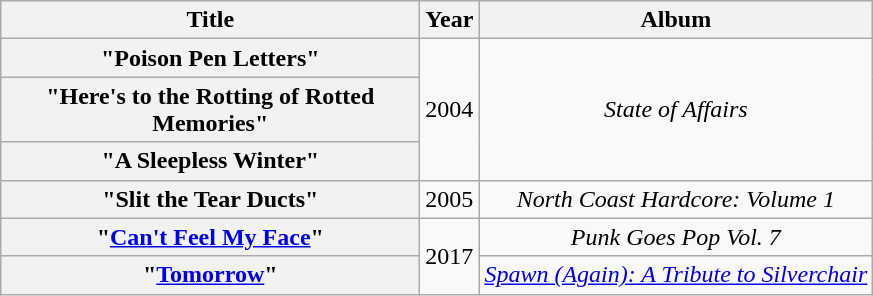<table class="wikitable plainrowheaders" style="text-align:center;">
<tr>
<th scope="col" style="width:17em;">Title</th>
<th scope="col">Year</th>
<th scope="col">Album</th>
</tr>
<tr>
<th scope="row">"Poison Pen Letters"</th>
<td rowspan="3">2004</td>
<td rowspan="3"><em>State of Affairs</em></td>
</tr>
<tr>
<th scope="row">"Here's to the Rotting of Rotted Memories"</th>
</tr>
<tr>
<th scope="row">"A Sleepless Winter"</th>
</tr>
<tr>
<th scope="row">"Slit the Tear Ducts"</th>
<td>2005</td>
<td><em>North Coast Hardcore: Volume 1</em></td>
</tr>
<tr>
<th scope="row">"<a href='#'>Can't Feel My Face</a>"</th>
<td rowspan="2">2017</td>
<td><em>Punk Goes Pop Vol. 7</em></td>
</tr>
<tr>
<th scope="row">"<a href='#'>Tomorrow</a>"</th>
<td><em><a href='#'>Spawn (Again): A Tribute to Silverchair</a></em></td>
</tr>
</table>
